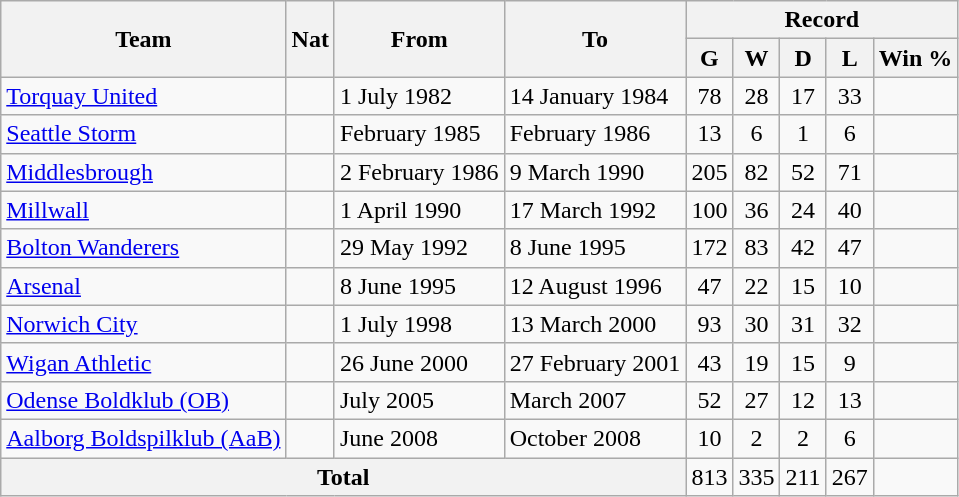<table class="wikitable" style="text-align: center">
<tr>
<th rowspan="2">Team</th>
<th rowspan="2">Nat</th>
<th rowspan="2">From</th>
<th rowspan="2">To</th>
<th colspan="5">Record</th>
</tr>
<tr>
<th>G</th>
<th>W</th>
<th>D</th>
<th>L</th>
<th>Win %</th>
</tr>
<tr>
<td align=left><a href='#'>Torquay United</a></td>
<td></td>
<td align=left>1 July 1982</td>
<td align=left>14 January 1984</td>
<td>78</td>
<td>28</td>
<td>17</td>
<td>33</td>
<td></td>
</tr>
<tr>
<td align=left><a href='#'>Seattle Storm</a></td>
<td></td>
<td align=left>February 1985</td>
<td align=left>February 1986</td>
<td>13</td>
<td>6</td>
<td>1</td>
<td>6</td>
<td></td>
</tr>
<tr>
<td align=left><a href='#'>Middlesbrough</a></td>
<td></td>
<td align=left>2 February 1986</td>
<td align=left>9 March 1990</td>
<td>205</td>
<td>82</td>
<td>52</td>
<td>71</td>
<td></td>
</tr>
<tr>
<td align=left><a href='#'>Millwall</a></td>
<td></td>
<td align=left>1 April 1990</td>
<td align=left>17 March 1992</td>
<td>100</td>
<td>36</td>
<td>24</td>
<td>40</td>
<td></td>
</tr>
<tr>
<td align=left><a href='#'>Bolton Wanderers</a></td>
<td></td>
<td align=left>29 May 1992</td>
<td align=left>8 June 1995</td>
<td>172</td>
<td>83</td>
<td>42</td>
<td>47</td>
<td></td>
</tr>
<tr>
<td align=left><a href='#'>Arsenal</a></td>
<td></td>
<td align=left>8 June 1995</td>
<td align=left>12 August 1996</td>
<td>47</td>
<td>22</td>
<td>15</td>
<td>10</td>
<td></td>
</tr>
<tr>
<td align=left><a href='#'>Norwich City</a></td>
<td></td>
<td align=left>1 July 1998</td>
<td align=left>13 March 2000</td>
<td>93</td>
<td>30</td>
<td>31</td>
<td>32</td>
<td></td>
</tr>
<tr>
<td align=left><a href='#'>Wigan Athletic</a></td>
<td></td>
<td align=left>26 June 2000</td>
<td align=left>27 February 2001</td>
<td>43</td>
<td>19</td>
<td>15</td>
<td>9</td>
<td></td>
</tr>
<tr>
<td align=left><a href='#'>Odense Boldklub (OB)</a></td>
<td></td>
<td align=left>July 2005</td>
<td align=left>March 2007</td>
<td>52</td>
<td>27</td>
<td>12</td>
<td>13</td>
<td></td>
</tr>
<tr>
<td align=left><a href='#'>Aalborg Boldspilklub (AaB)</a></td>
<td></td>
<td align=left>June 2008</td>
<td align=left>October 2008</td>
<td>10</td>
<td>2</td>
<td>2</td>
<td>6</td>
<td></td>
</tr>
<tr>
<th colspan=4>Total</th>
<td>813</td>
<td>335</td>
<td>211</td>
<td>267</td>
<td></td>
</tr>
</table>
